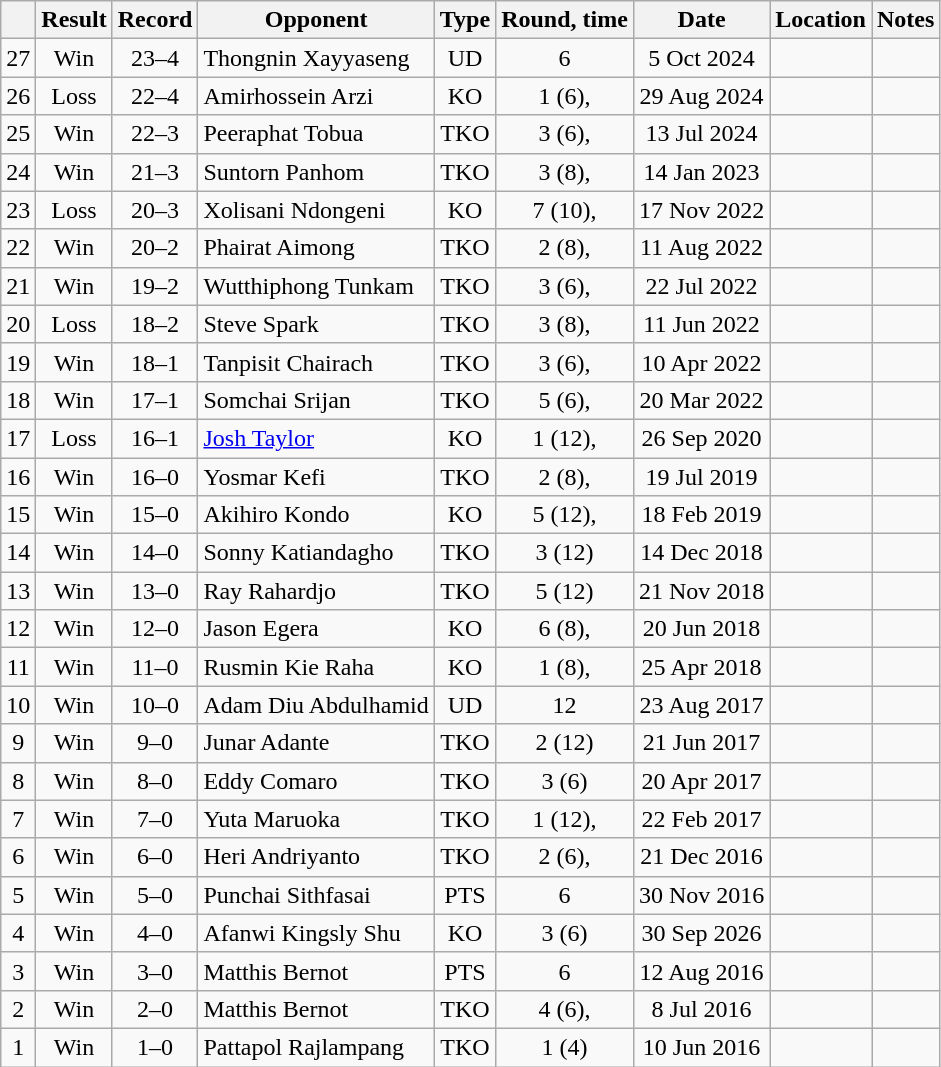<table class="wikitable" style="text-align:center">
<tr>
<th></th>
<th>Result</th>
<th>Record</th>
<th>Opponent</th>
<th>Type</th>
<th>Round, time</th>
<th>Date</th>
<th>Location</th>
<th>Notes</th>
</tr>
<tr>
<td>27</td>
<td>Win</td>
<td>23–4</td>
<td style="text-align:left;">Thongnin Xayyaseng</td>
<td>UD</td>
<td>6</td>
<td>5 Oct 2024</td>
<td style="text-align:left;"></td>
<td></td>
</tr>
<tr>
<td>26</td>
<td>Loss</td>
<td>22–4</td>
<td style="text-align:left;">Amirhossein Arzi</td>
<td>KO</td>
<td>1 (6), </td>
<td>29 Aug 2024</td>
<td style="text-align:left;"></td>
<td></td>
</tr>
<tr>
<td>25</td>
<td>Win</td>
<td>22–3</td>
<td style="text-align:left;">Peeraphat Tobua</td>
<td>TKO</td>
<td>3 (6), </td>
<td>13 Jul 2024</td>
<td style="text-align:left;"></td>
<td></td>
</tr>
<tr>
<td>24</td>
<td>Win</td>
<td>21–3</td>
<td style="text-align:left;">Suntorn Panhom</td>
<td>TKO</td>
<td>3 (8), </td>
<td>14 Jan 2023</td>
<td style="text-align:left;"></td>
<td></td>
</tr>
<tr>
<td>23</td>
<td>Loss</td>
<td>20–3</td>
<td style="text-align:left;">Xolisani Ndongeni</td>
<td>KO</td>
<td>7 (10), </td>
<td>17 Nov 2022</td>
<td style="text-align:left;"></td>
<td></td>
</tr>
<tr>
<td>22</td>
<td>Win</td>
<td>20–2</td>
<td style="text-align:left;">Phairat Aimong</td>
<td>TKO</td>
<td>2 (8), </td>
<td>11 Aug 2022</td>
<td style="text-align:left;"></td>
<td></td>
</tr>
<tr>
<td>21</td>
<td>Win</td>
<td>19–2</td>
<td style="text-align:left;">Wutthiphong Tunkam</td>
<td>TKO</td>
<td>3 (6), </td>
<td>22 Jul 2022</td>
<td style="text-align:left;"></td>
<td></td>
</tr>
<tr>
<td>20</td>
<td>Loss</td>
<td>18–2</td>
<td style="text-align:left;">Steve Spark</td>
<td>TKO</td>
<td>3 (8), </td>
<td>11 Jun 2022</td>
<td style="text-align:left;"></td>
<td></td>
</tr>
<tr>
<td>19</td>
<td>Win</td>
<td>18–1</td>
<td style="text-align:left;">Tanpisit Chairach</td>
<td>TKO</td>
<td>3 (6), </td>
<td>10 Apr 2022</td>
<td style="text-align:left;"></td>
<td></td>
</tr>
<tr>
<td>18</td>
<td>Win</td>
<td>17–1</td>
<td style="text-align:left;">Somchai Srijan</td>
<td>TKO</td>
<td>5 (6), </td>
<td>20 Mar 2022</td>
<td style="text-align:left;"></td>
<td></td>
</tr>
<tr>
<td>17</td>
<td>Loss</td>
<td>16–1</td>
<td style="text-align:left;"><a href='#'>Josh Taylor</a></td>
<td>KO</td>
<td>1 (12), </td>
<td>26 Sep 2020</td>
<td style="text-align:left;"></td>
<td style="text-align:left;"></td>
</tr>
<tr>
<td>16</td>
<td>Win</td>
<td>16–0</td>
<td style="text-align:left;">Yosmar Kefi</td>
<td>TKO</td>
<td>2 (8), </td>
<td>19 Jul 2019</td>
<td style="text-align:left;"></td>
<td></td>
</tr>
<tr>
<td>15</td>
<td>Win</td>
<td>15–0</td>
<td style="text-align:left;">Akihiro Kondo</td>
<td>KO</td>
<td>5 (12), </td>
<td>18 Feb 2019</td>
<td style="text-align:left;"></td>
<td></td>
</tr>
<tr>
<td>14</td>
<td>Win</td>
<td>14–0</td>
<td style="text-align:left;">Sonny Katiandagho</td>
<td>TKO</td>
<td>3 (12)</td>
<td>14 Dec 2018</td>
<td style="text-align:left;"></td>
<td style="text-align:left;"></td>
</tr>
<tr>
<td>13</td>
<td>Win</td>
<td>13–0</td>
<td style="text-align:left;">Ray Rahardjo</td>
<td>TKO</td>
<td>5 (12)</td>
<td>21 Nov 2018</td>
<td style="text-align:left;"></td>
<td style="text-align:left;"></td>
</tr>
<tr>
<td>12</td>
<td>Win</td>
<td>12–0</td>
<td style="text-align:left;">Jason Egera</td>
<td>KO</td>
<td>6 (8), </td>
<td>20 Jun 2018</td>
<td style="text-align:left;"></td>
<td></td>
</tr>
<tr>
<td>11</td>
<td>Win</td>
<td>11–0</td>
<td style="text-align:left;">Rusmin Kie Raha</td>
<td>KO</td>
<td>1 (8), </td>
<td>25 Apr 2018</td>
<td style="text-align:left;"></td>
<td></td>
</tr>
<tr>
<td>10</td>
<td>Win</td>
<td>10–0</td>
<td style="text-align:left;">Adam Diu Abdulhamid</td>
<td>UD</td>
<td>12</td>
<td>23 Aug 2017</td>
<td style="text-align:left;"></td>
<td style="text-align:left;"></td>
</tr>
<tr>
<td>9</td>
<td>Win</td>
<td>9–0</td>
<td style="text-align:left;">Junar Adante</td>
<td>TKO</td>
<td>2 (12)</td>
<td>21 Jun 2017</td>
<td style="text-align:left;"></td>
<td style="text-align:left;"></td>
</tr>
<tr>
<td>8</td>
<td>Win</td>
<td>8–0</td>
<td style="text-align:left;">Eddy Comaro</td>
<td>TKO</td>
<td>3 (6)</td>
<td>20 Apr 2017</td>
<td style="text-align:left;"></td>
<td></td>
</tr>
<tr>
<td>7</td>
<td>Win</td>
<td>7–0</td>
<td style="text-align:left;">Yuta Maruoka</td>
<td>TKO</td>
<td>1 (12), </td>
<td>22 Feb 2017</td>
<td style="text-align:left;"></td>
<td style="text-align:left;"></td>
</tr>
<tr>
<td>6</td>
<td>Win</td>
<td>6–0</td>
<td style="text-align:left;">Heri Andriyanto</td>
<td>TKO</td>
<td>2 (6), </td>
<td>21 Dec 2016</td>
<td style="text-align:left;"></td>
<td></td>
</tr>
<tr>
<td>5</td>
<td>Win</td>
<td>5–0</td>
<td style="text-align:left;">Punchai Sithfasai</td>
<td>PTS</td>
<td>6</td>
<td>30 Nov 2016</td>
<td style="text-align:left;"></td>
<td></td>
</tr>
<tr>
<td>4</td>
<td>Win</td>
<td>4–0</td>
<td style="text-align:left;">Afanwi Kingsly Shu</td>
<td>KO</td>
<td>3 (6)</td>
<td>30 Sep 2026</td>
<td style="text-align:left;"></td>
<td></td>
</tr>
<tr>
<td>3</td>
<td>Win</td>
<td>3–0</td>
<td style="text-align:left;">Matthis Bernot</td>
<td>PTS</td>
<td>6</td>
<td>12 Aug 2016</td>
<td style="text-align:left;"></td>
<td></td>
</tr>
<tr>
<td>2</td>
<td>Win</td>
<td>2–0</td>
<td style="text-align:left;">Matthis Bernot</td>
<td>TKO</td>
<td>4 (6), </td>
<td>8 Jul 2016</td>
<td style="text-align:left;"></td>
<td></td>
</tr>
<tr>
<td>1</td>
<td>Win</td>
<td>1–0</td>
<td style="text-align:left;">Pattapol Rajlampang</td>
<td>TKO</td>
<td>1 (4)</td>
<td>10 Jun 2016</td>
<td style="text-align:left;"></td>
<td></td>
</tr>
</table>
